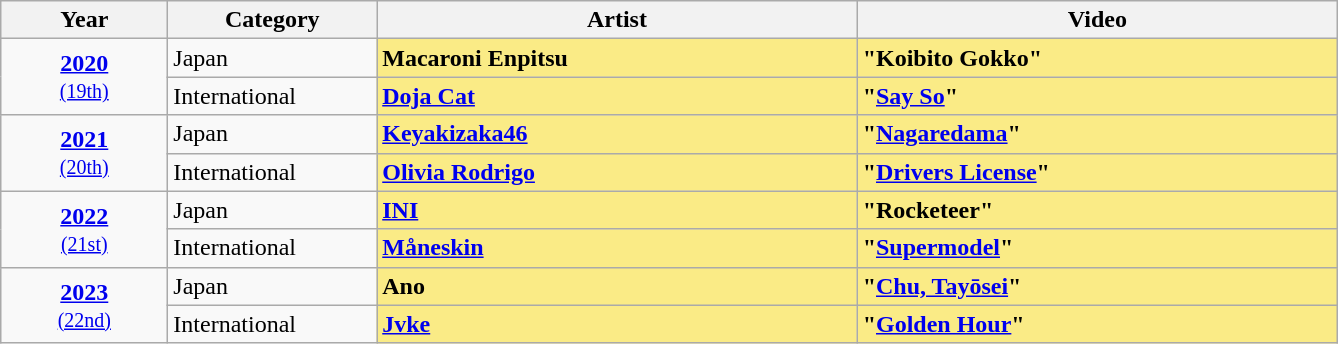<table class="sortable wikitable">
<tr>
<th width="8%">Year</th>
<th width="10%">Category</th>
<th width="23%">Artist</th>
<th width="23%">Video</th>
</tr>
<tr>
<td rowspan="2" style="text-align:center"><strong><a href='#'>2020</a></strong><br><small><a href='#'>(19th)</a></small></td>
<td>Japan</td>
<td style="background:#FAEB86"><strong>Macaroni Enpitsu</strong></td>
<td style="background:#FAEB86"><strong>"Koibito Gokko"</strong></td>
</tr>
<tr>
<td>International</td>
<td style="background:#FAEB86"><strong><a href='#'>Doja Cat</a></strong></td>
<td style="background:#FAEB86"><strong>"<a href='#'>Say So</a>"</strong></td>
</tr>
<tr>
<td rowspan="2" style="text-align:center"><strong><a href='#'>2021</a></strong><br><small><a href='#'>(20th)</a></small></td>
<td>Japan</td>
<td style="background:#FAEB86"><strong><a href='#'>Keyakizaka46</a></strong></td>
<td style="background:#FAEB86"><strong>"<a href='#'>Nagaredama</a>"</strong></td>
</tr>
<tr>
<td>International</td>
<td style="background:#FAEB86"><strong><a href='#'>Olivia Rodrigo</a></strong></td>
<td style="background:#FAEB86"><strong>"<a href='#'>Drivers License</a>"</strong></td>
</tr>
<tr>
<td rowspan="2" style="text-align:center"><strong><a href='#'>2022</a></strong><br><small><a href='#'>(21st)</a></small></td>
<td>Japan</td>
<td style="background:#FAEB86"><strong><a href='#'>INI</a></strong></td>
<td style="background:#FAEB86"><strong>"Rocketeer"</strong></td>
</tr>
<tr>
<td>International</td>
<td style="background:#FAEB86"><strong><a href='#'>Måneskin</a></strong></td>
<td style="background:#FAEB86"><strong>"<a href='#'>Supermodel</a>"</strong></td>
</tr>
<tr>
<td rowspan="2" style="text-align:center"><strong><a href='#'>2023</a></strong><br><small><a href='#'>(22nd)</a></small></td>
<td>Japan</td>
<td style="background:#FAEB86"><strong>Ano</strong></td>
<td style="background:#FAEB86"><strong>"<a href='#'>Chu, Tayōsei</a>"</strong></td>
</tr>
<tr>
<td>International</td>
<td style="background:#FAEB86"><strong><a href='#'>Jvke</a></strong></td>
<td style="background:#FAEB86"><strong>"<a href='#'>Golden Hour</a>"</strong></td>
</tr>
</table>
